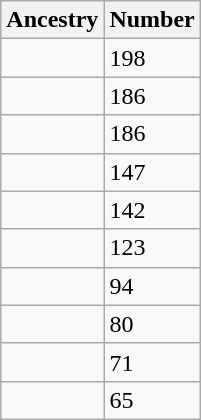<table style="float: right; margin: 3em;" class="wikitable sortable">
<tr>
<th>Ancestry</th>
<th>Number</th>
</tr>
<tr>
<td></td>
<td>198</td>
</tr>
<tr>
<td></td>
<td>186</td>
</tr>
<tr>
<td></td>
<td>186</td>
</tr>
<tr>
<td></td>
<td>147</td>
</tr>
<tr>
<td></td>
<td>142</td>
</tr>
<tr>
<td></td>
<td>123</td>
</tr>
<tr>
<td></td>
<td>94</td>
</tr>
<tr>
<td></td>
<td>80</td>
</tr>
<tr>
<td></td>
<td>71</td>
</tr>
<tr>
<td></td>
<td>65</td>
</tr>
</table>
